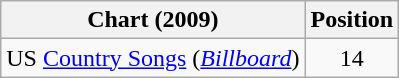<table class="wikitable sortable">
<tr>
<th scope="col">Chart (2009)</th>
<th scope="col">Position</th>
</tr>
<tr>
<td>US <a href='#'>Country Songs</a> (<em><a href='#'>Billboard</a></em>)</td>
<td align="center">14</td>
</tr>
</table>
